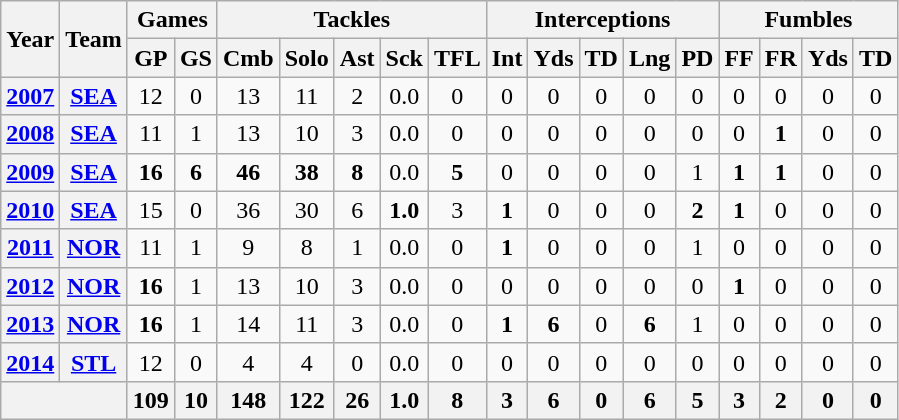<table class="wikitable" style="text-align:center">
<tr>
<th rowspan="2">Year</th>
<th rowspan="2">Team</th>
<th colspan="2">Games</th>
<th colspan="5">Tackles</th>
<th colspan="5">Interceptions</th>
<th colspan="4">Fumbles</th>
</tr>
<tr>
<th>GP</th>
<th>GS</th>
<th>Cmb</th>
<th>Solo</th>
<th>Ast</th>
<th>Sck</th>
<th>TFL</th>
<th>Int</th>
<th>Yds</th>
<th>TD</th>
<th>Lng</th>
<th>PD</th>
<th>FF</th>
<th>FR</th>
<th>Yds</th>
<th>TD</th>
</tr>
<tr>
<th><a href='#'>2007</a></th>
<th><a href='#'>SEA</a></th>
<td>12</td>
<td>0</td>
<td>13</td>
<td>11</td>
<td>2</td>
<td>0.0</td>
<td>0</td>
<td>0</td>
<td>0</td>
<td>0</td>
<td>0</td>
<td>0</td>
<td>0</td>
<td>0</td>
<td>0</td>
<td>0</td>
</tr>
<tr>
<th><a href='#'>2008</a></th>
<th><a href='#'>SEA</a></th>
<td>11</td>
<td>1</td>
<td>13</td>
<td>10</td>
<td>3</td>
<td>0.0</td>
<td>0</td>
<td>0</td>
<td>0</td>
<td>0</td>
<td>0</td>
<td>0</td>
<td>0</td>
<td><strong>1</strong></td>
<td>0</td>
<td>0</td>
</tr>
<tr>
<th><a href='#'>2009</a></th>
<th><a href='#'>SEA</a></th>
<td><strong>16</strong></td>
<td><strong>6</strong></td>
<td><strong>46</strong></td>
<td><strong>38</strong></td>
<td><strong>8</strong></td>
<td>0.0</td>
<td><strong>5</strong></td>
<td>0</td>
<td>0</td>
<td>0</td>
<td>0</td>
<td>1</td>
<td><strong>1</strong></td>
<td><strong>1</strong></td>
<td>0</td>
<td>0</td>
</tr>
<tr>
<th><a href='#'>2010</a></th>
<th><a href='#'>SEA</a></th>
<td>15</td>
<td>0</td>
<td>36</td>
<td>30</td>
<td>6</td>
<td><strong>1.0</strong></td>
<td>3</td>
<td><strong>1</strong></td>
<td>0</td>
<td>0</td>
<td>0</td>
<td><strong>2</strong></td>
<td><strong>1</strong></td>
<td>0</td>
<td>0</td>
<td>0</td>
</tr>
<tr>
<th><a href='#'>2011</a></th>
<th><a href='#'>NOR</a></th>
<td>11</td>
<td>1</td>
<td>9</td>
<td>8</td>
<td>1</td>
<td>0.0</td>
<td>0</td>
<td><strong>1</strong></td>
<td>0</td>
<td>0</td>
<td>0</td>
<td>1</td>
<td>0</td>
<td>0</td>
<td>0</td>
<td>0</td>
</tr>
<tr>
<th><a href='#'>2012</a></th>
<th><a href='#'>NOR</a></th>
<td><strong>16</strong></td>
<td>1</td>
<td>13</td>
<td>10</td>
<td>3</td>
<td>0.0</td>
<td>0</td>
<td>0</td>
<td>0</td>
<td>0</td>
<td>0</td>
<td>0</td>
<td><strong>1</strong></td>
<td>0</td>
<td>0</td>
<td>0</td>
</tr>
<tr>
<th><a href='#'>2013</a></th>
<th><a href='#'>NOR</a></th>
<td><strong>16</strong></td>
<td>1</td>
<td>14</td>
<td>11</td>
<td>3</td>
<td>0.0</td>
<td>0</td>
<td><strong>1</strong></td>
<td><strong>6</strong></td>
<td>0</td>
<td><strong>6</strong></td>
<td>1</td>
<td>0</td>
<td>0</td>
<td>0</td>
<td>0</td>
</tr>
<tr>
<th><a href='#'>2014</a></th>
<th><a href='#'>STL</a></th>
<td>12</td>
<td>0</td>
<td>4</td>
<td>4</td>
<td>0</td>
<td>0.0</td>
<td>0</td>
<td>0</td>
<td>0</td>
<td>0</td>
<td>0</td>
<td>0</td>
<td>0</td>
<td>0</td>
<td>0</td>
<td>0</td>
</tr>
<tr>
<th colspan="2"></th>
<th>109</th>
<th>10</th>
<th>148</th>
<th>122</th>
<th>26</th>
<th>1.0</th>
<th>8</th>
<th>3</th>
<th>6</th>
<th>0</th>
<th>6</th>
<th>5</th>
<th>3</th>
<th>2</th>
<th>0</th>
<th>0</th>
</tr>
</table>
